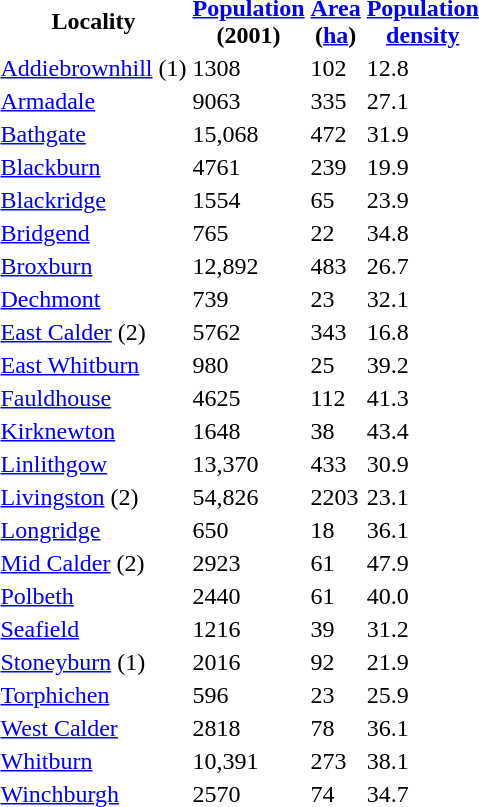<table>
<tr>
<th>Locality</th>
<th><a href='#'>Population</a><br>(2001)</th>
<th><a href='#'>Area</a><br>(<a href='#'>ha</a>)</th>
<th><a href='#'>Population<br>density</a></th>
</tr>
<tr>
<td><a href='#'>Addiebrownhill</a> (1)</td>
<td>1308</td>
<td>102</td>
<td>12.8</td>
</tr>
<tr>
<td><a href='#'>Armadale</a></td>
<td>9063</td>
<td>335</td>
<td>27.1</td>
</tr>
<tr>
<td><a href='#'>Bathgate</a></td>
<td>15,068</td>
<td>472</td>
<td>31.9</td>
</tr>
<tr>
<td><a href='#'>Blackburn</a></td>
<td>4761</td>
<td>239</td>
<td>19.9</td>
</tr>
<tr>
<td><a href='#'>Blackridge</a></td>
<td>1554</td>
<td>65</td>
<td>23.9</td>
</tr>
<tr>
<td><a href='#'>Bridgend</a></td>
<td>765</td>
<td>22</td>
<td>34.8</td>
</tr>
<tr>
<td><a href='#'>Broxburn</a></td>
<td>12,892</td>
<td>483</td>
<td>26.7</td>
</tr>
<tr>
<td><a href='#'>Dechmont</a></td>
<td>739</td>
<td>23</td>
<td>32.1</td>
</tr>
<tr>
<td><a href='#'>East Calder</a> (2)</td>
<td>5762</td>
<td>343</td>
<td>16.8</td>
</tr>
<tr>
<td><a href='#'>East Whitburn</a></td>
<td>980</td>
<td>25</td>
<td>39.2</td>
</tr>
<tr>
<td><a href='#'>Fauldhouse</a></td>
<td>4625</td>
<td>112</td>
<td>41.3</td>
</tr>
<tr>
<td><a href='#'>Kirknewton</a></td>
<td>1648</td>
<td>38</td>
<td>43.4</td>
</tr>
<tr>
<td><a href='#'>Linlithgow</a></td>
<td>13,370</td>
<td>433</td>
<td>30.9</td>
</tr>
<tr>
<td><a href='#'>Livingston</a> (2)</td>
<td>54,826</td>
<td>2203</td>
<td>23.1</td>
</tr>
<tr>
<td><a href='#'>Longridge</a></td>
<td>650</td>
<td>18</td>
<td>36.1</td>
</tr>
<tr>
<td><a href='#'>Mid Calder</a> (2)</td>
<td>2923</td>
<td>61</td>
<td>47.9</td>
</tr>
<tr>
<td><a href='#'>Polbeth</a></td>
<td>2440</td>
<td>61</td>
<td>40.0</td>
</tr>
<tr>
<td><a href='#'>Seafield</a></td>
<td>1216</td>
<td>39</td>
<td>31.2</td>
</tr>
<tr>
<td><a href='#'>Stoneyburn</a> (1)</td>
<td>2016</td>
<td>92</td>
<td>21.9</td>
</tr>
<tr>
<td><a href='#'>Torphichen</a></td>
<td>596</td>
<td>23</td>
<td>25.9</td>
</tr>
<tr>
<td><a href='#'>West Calder</a></td>
<td>2818</td>
<td>78</td>
<td>36.1</td>
</tr>
<tr>
<td><a href='#'>Whitburn</a></td>
<td>10,391</td>
<td>273</td>
<td>38.1</td>
</tr>
<tr>
<td><a href='#'>Winchburgh</a></td>
<td>2570</td>
<td>74</td>
<td>34.7</td>
</tr>
<tr>
</tr>
</table>
